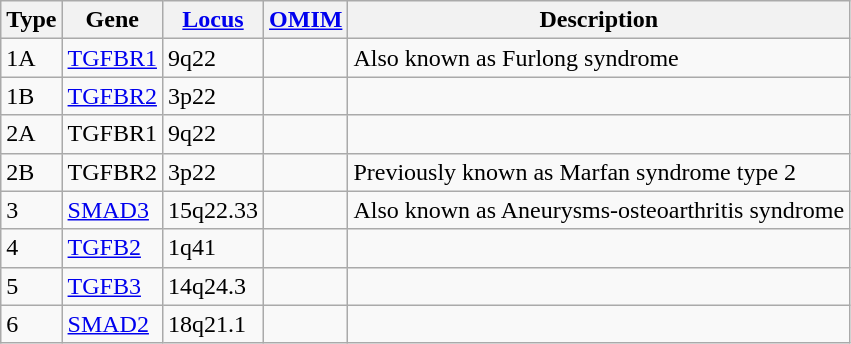<table class="wikitable">
<tr>
<th>Type</th>
<th>Gene</th>
<th><a href='#'>Locus</a></th>
<th><a href='#'>OMIM</a></th>
<th>Description</th>
</tr>
<tr>
<td>1A</td>
<td><a href='#'>TGFBR1</a></td>
<td>9q22</td>
<td></td>
<td>Also known as Furlong syndrome</td>
</tr>
<tr>
<td>1B</td>
<td><a href='#'>TGFBR2</a></td>
<td>3p22</td>
<td></td>
<td></td>
</tr>
<tr>
<td>2A</td>
<td>TGFBR1</td>
<td>9q22</td>
<td></td>
<td></td>
</tr>
<tr>
<td>2B</td>
<td>TGFBR2</td>
<td>3p22</td>
<td></td>
<td>Previously known as Marfan syndrome type 2</td>
</tr>
<tr>
<td>3</td>
<td><a href='#'>SMAD3</a></td>
<td>15q22.33</td>
<td></td>
<td>Also known as Aneurysms-osteoarthritis syndrome</td>
</tr>
<tr>
<td>4</td>
<td><a href='#'>TGFB2</a></td>
<td>1q41</td>
<td></td>
<td></td>
</tr>
<tr>
<td>5</td>
<td><a href='#'>TGFB3</a></td>
<td>14q24.3</td>
<td></td>
<td></td>
</tr>
<tr>
<td>6</td>
<td><a href='#'>SMAD2</a></td>
<td>18q21.1</td>
<td></td>
</tr>
</table>
